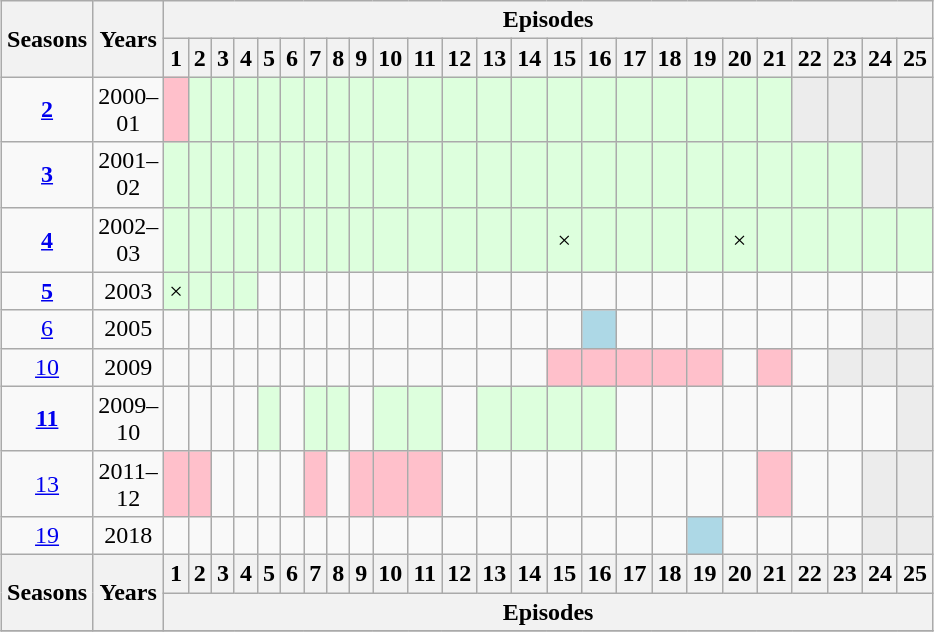<table class="wikitable" style="text-align:center; margin:auto; width:5%;">
<tr>
<th colspan="1" rowspan="2" style="text-align:center;">Seasons</th>
<th colspan="1" rowspan="2" style="text-align:center;">Years</th>
<th colspan="25"  style="text-align:center;">Episodes</th>
</tr>
<tr>
<th colspan="1" style="text-align:center;">1</th>
<th colspan="1" style="text-align:center;">2</th>
<th colspan="1" style="text-align:center;">3</th>
<th colspan="1" style="text-align:center;">4</th>
<th colspan="1" style="text-align:center;">5</th>
<th colspan="1" style="text-align:center;">6</th>
<th colspan="1" style="text-align:center;">7</th>
<th colspan="1" style="text-align:center;">8</th>
<th colspan="1" style="text-align:center;">9</th>
<th colspan="1" style="text-align:center;">10</th>
<th colspan="1" style="text-align:center;">11</th>
<th colspan="1" style="text-align:center;">12</th>
<th colspan="1" style="text-align:center;">13</th>
<th colspan="1" style="text-align:center;">14</th>
<th colspan="1" style="text-align:center;">15</th>
<th colspan="1" style="text-align:center;">16</th>
<th colspan="1" style="text-align:center;">17</th>
<th colspan="1" style="text-align:center;">18</th>
<th colspan="1" style="text-align:center;">19</th>
<th colspan="1" style="text-align:center;">20</th>
<th colspan="1" style="text-align:center;">21</th>
<th colspan="1" style="text-align:center;">22</th>
<th colspan="1" style="text-align:center;">23</th>
<th colspan="1" style="text-align:center;">24</th>
<th colspan="1" style="text-align:center;">25</th>
</tr>
<tr>
<td><strong><a href='#'>2</a></strong></td>
<td>2000–01</td>
<td colspan="1" style="background:pink;" text-align:center;"></td>
<td colspan="1" style="background:#dfd; text-align:center;"></td>
<td colspan="1" style="background:#dfd; text-align:center;"></td>
<td colspan="1" style="background:#dfd; text-align:center;"></td>
<td colspan="1" style="background:#dfd; text-align:center;"></td>
<td colspan="1" style="background:#dfd; text-align:center;"></td>
<td colspan="1" style="background:#dfd; text-align:center;"></td>
<td colspan="1" style="background:#dfd; text-align:center;"></td>
<td colspan="1" style="background:#dfd; text-align:center;"></td>
<td colspan="1" style="background:#dfd; text-align:center;"></td>
<td colspan="1" style="background:#dfd; text-align:center;"></td>
<td colspan="1" style="background:#dfd; text-align:center;"></td>
<td colspan="1" style="background:#dfd; text-align:center;"></td>
<td colspan="1" style="background:#dfd; text-align:center;"></td>
<td colspan="1" style="background:#dfd; text-align:center;"></td>
<td colspan="1" style="background:#dfd; text-align:center;"></td>
<td colspan="1" style="background:#dfd; text-align:center;"></td>
<td colspan="1" style="background:#dfd; text-align:center;"></td>
<td colspan="1" style="background:#dfd; text-align:center;"></td>
<td colspan="1" style="background:#dfd; text-align:center;"></td>
<td colspan="1" style="background:#dfd; text-align:center;"></td>
<td colspan="1" style="background:#ececec; color:gray; vertical-align:middle; text-align:center;" class="table-na"></td>
<td colspan="1" style="background:#ececec; color:gray; vertical-align:middle; text-align:center;" class="table-na"></td>
<td colspan="1" style="background:#ececec; color:gray; vertical-align:middle; text-align:center;" class="table-na"></td>
<td colspan="1" style="background:#ececec; color:gray; vertical-align:middle; text-align:center;" class="table-na"></td>
</tr>
<tr>
<td><strong><a href='#'>3</a></strong></td>
<td>2001–02</td>
<td colspan="1" style="background:#dfd; text-align:center;"></td>
<td colspan="1" style="background:#dfd; text-align:center;"></td>
<td colspan="1" style="background:#dfd; text-align:center;"></td>
<td colspan="1" style="background:#dfd; text-align:center;"></td>
<td colspan="1" style="background:#dfd; text-align:center;"></td>
<td colspan="1" style="background:#dfd; text-align:center;"></td>
<td colspan="1" style="background:#dfd; text-align:center;"></td>
<td colspan="1" style="background:#dfd; text-align:center;"></td>
<td colspan="1" style="background:#dfd; text-align:center;"></td>
<td colspan="1" style="background:#dfd; text-align:center;"></td>
<td colspan="1" style="background:#dfd; text-align:center;"></td>
<td colspan="1" style="background:#dfd; text-align:center;"></td>
<td colspan="1" style="background:#dfd; text-align:center;"></td>
<td colspan="1" style="background:#dfd; text-align:center;"></td>
<td colspan="1" style="background:#dfd; text-align:center;"></td>
<td colspan="1" style="background:#dfd; text-align:center;"></td>
<td colspan="1" style="background:#dfd; text-align:center;"></td>
<td colspan="1" style="background:#dfd; text-align:center;"></td>
<td colspan="1" style="background:#dfd; text-align:center;"></td>
<td colspan="1" style="background:#dfd; text-align:center;"></td>
<td colspan="1" style="background:#dfd; text-align:center;"></td>
<td colspan="1" style="background:#dfd; text-align:center;"></td>
<td colspan="1" style="background:#dfd; text-align:center;"></td>
<td colspan="1" style="background:#ececec; color:gray; vertical-align:middle; text-align:center;" class="table-na"></td>
<td colspan="1" style="background:#ececec; color:gray; vertical-align:middle; text-align:center;" class="table-na"></td>
</tr>
<tr>
<td><strong><a href='#'>4</a></strong></td>
<td>2002–03</td>
<td colspan="1" style="background:#dfd; text-align:center;"></td>
<td colspan="1" style="background:#dfd; text-align:center;"></td>
<td colspan="1" style="background:#dfd; text-align:center;"></td>
<td colspan="1" style="background:#dfd; text-align:center;"></td>
<td colspan="1" style="background:#dfd; text-align:center;"></td>
<td colspan="1" style="background:#dfd; text-align:center;"></td>
<td colspan="1" style="background:#dfd; text-align:center;"></td>
<td colspan="1" style="background:#dfd; text-align:center;"></td>
<td colspan="1" style="background:#dfd; text-align:center;"></td>
<td colspan="1" style="background:#dfd; text-align:center;"></td>
<td colspan="1" style="background:#dfd; text-align:center;"></td>
<td colspan="1" style="background:#dfd; text-align:center;"></td>
<td colspan="1" style="background:#dfd; text-align:center;"></td>
<td colspan="1" style="background:#dfd; text-align:center;"></td>
<td colspan="1" style="background:#dfd; text-align:center;">×</td>
<td colspan="1" style="background:#dfd; text-align:center;"></td>
<td colspan="1" style="background:#dfd; text-align:center;"></td>
<td colspan="1" style="background:#dfd; text-align:center;"></td>
<td colspan="1" style="background:#dfd; text-align:center;"></td>
<td colspan="1" style="background:#dfd; text-align:center;">×</td>
<td colspan="1" style="background:#dfd; text-align:center;"></td>
<td colspan="1" style="background:#dfd; text-align:center;"></td>
<td colspan="1" style="background:#dfd; text-align:center;"></td>
<td colspan="1" style="background:#dfd; text-align:center;"></td>
<td colspan="1" style="background:#dfd; text-align:center;"></td>
</tr>
<tr>
<td><strong><a href='#'>5</a></strong></td>
<td>2003</td>
<td colspan="1" style="background:#dfd; text-align:center;">×</td>
<td colspan="1" style="background:#dfd; text-align:center;"></td>
<td colspan="1" style="background:#dfd; text-align:center;"></td>
<td colspan="1" style="background:#dfd; text-align:center;"></td>
<td></td>
<td></td>
<td></td>
<td></td>
<td></td>
<td></td>
<td></td>
<td></td>
<td></td>
<td></td>
<td></td>
<td></td>
<td></td>
<td></td>
<td></td>
<td></td>
<td></td>
<td></td>
<td></td>
<td></td>
<td></td>
</tr>
<tr>
<td><a href='#'>6</a></td>
<td>2005</td>
<td></td>
<td></td>
<td></td>
<td></td>
<td></td>
<td></td>
<td></td>
<td></td>
<td></td>
<td></td>
<td></td>
<td></td>
<td></td>
<td></td>
<td></td>
<td colspan="1" style="background:lightblue;" text-align:center;"></td>
<td></td>
<td></td>
<td></td>
<td></td>
<td></td>
<td></td>
<td></td>
<td colspan="1" style="background:#ececec; color:gray; vertical-align:middle; text-align:center;" class="table-na"></td>
<td colspan="1" style="background:#ececec; color:gray; vertical-align:middle; text-align:center;" class="table-na"></td>
</tr>
<tr>
<td><a href='#'>10</a></td>
<td>2009</td>
<td></td>
<td></td>
<td></td>
<td></td>
<td></td>
<td></td>
<td></td>
<td></td>
<td></td>
<td></td>
<td></td>
<td></td>
<td></td>
<td></td>
<td colspan="1" style="background:pink;" text-align:center;"></td>
<td colspan="1" style="background:pink;" text-align:center;"></td>
<td colspan="1" style="background:pink;" text-align:center;"></td>
<td colspan="1" style="background:pink;" text-align:center;"></td>
<td colspan="1" style="background:pink;" text-align:center;"></td>
<td></td>
<td colspan="1" style="background:pink;" text-align:center;"></td>
<td></td>
<td colspan="1" style="background:#ececec; color:gray; vertical-align:middle; text-align:center;" class="table-na"></td>
<td colspan="1" style="background:#ececec; color:gray; vertical-align:middle; text-align:center;" class="table-na"></td>
<td colspan="1" style="background:#ececec; color:gray; vertical-align:middle; text-align:center;" class="table-na"></td>
</tr>
<tr>
<td><strong><a href='#'>11</a></strong></td>
<td>2009–10</td>
<td></td>
<td></td>
<td></td>
<td></td>
<td colspan="1" style="background:#dfd; text-align:center;"></td>
<td></td>
<td colspan="1" style="background:#dfd; text-align:center;"></td>
<td colspan="1" style="background:#dfd; text-align:center;"></td>
<td></td>
<td colspan="1" style="background:#dfd; text-align:center;"></td>
<td colspan="1" style="background:#dfd; text-align:center;"></td>
<td></td>
<td colspan="1" style="background:#dfd; text-align:center;"></td>
<td colspan="1" style="background:#dfd; text-align:center;"></td>
<td colspan="1" style="background:#dfd; text-align:center;"></td>
<td colspan="1" style="background:#dfd; text-align:center;"></td>
<td></td>
<td></td>
<td></td>
<td></td>
<td></td>
<td></td>
<td></td>
<td></td>
<td colspan="1" style="background:#ececec; color:gray; vertical-align:middle; text-align:center;" class="table-na"></td>
</tr>
<tr>
<td><a href='#'>13</a></td>
<td>2011–12</td>
<td colspan="1" style="background:pink;" text-align:center;"></td>
<td colspan="1" style="background:pink;" text-align:center;"></td>
<td></td>
<td></td>
<td></td>
<td></td>
<td colspan="1" style="background:pink;" text-align:center;"></td>
<td></td>
<td colspan="1" style="background:pink;" text-align:center;"></td>
<td colspan="1" style="background:pink;" text-align:center;"></td>
<td colspan="1" style="background:pink;" text-align:center;"></td>
<td></td>
<td></td>
<td></td>
<td></td>
<td></td>
<td></td>
<td></td>
<td></td>
<td></td>
<td colspan="1" style="background:pink;" text-align:center;"></td>
<td></td>
<td></td>
<td colspan="1" style="background:#ececec; color:gray; vertical-align:middle; text-align:center;" class="table-na"></td>
<td colspan="1" style="background:#ececec; color:gray; vertical-align:middle; text-align:center;" class="table-na"></td>
</tr>
<tr>
<td><a href='#'>19</a></td>
<td>2018</td>
<td></td>
<td></td>
<td></td>
<td></td>
<td></td>
<td></td>
<td></td>
<td></td>
<td></td>
<td></td>
<td></td>
<td></td>
<td></td>
<td></td>
<td></td>
<td></td>
<td></td>
<td></td>
<td colspan="1" style="background:lightblue;" text-align:center;"></td>
<td></td>
<td></td>
<td></td>
<td></td>
<td colspan="1" style="background:#ececec; color:gray; vertical-align:middle; text-align:center;" class="table-na"></td>
<td colspan="1" style="background:#ececec; color:gray; vertical-align:middle; text-align:center;" class="table-na"></td>
</tr>
<tr>
<th rowspan="2" colspan="1" style="text-align:center;">Seasons</th>
<th colspan="1" rowspan="2" style="text-align:center;">Years</th>
<th colspan="1" style="text-align:center;">1</th>
<th colspan="1" style="text-align:center;">2</th>
<th colspan="1" style="text-align:center;">3</th>
<th colspan="1" style="text-align:center;">4</th>
<th colspan="1" style="text-align:center;">5</th>
<th colspan="1" style="text-align:center;">6</th>
<th colspan="1" style="text-align:center;">7</th>
<th colspan="1" style="text-align:center;">8</th>
<th colspan="1" style="text-align:center;">9</th>
<th colspan="1" style="text-align:center;">10</th>
<th colspan="1" style="text-align:center;">11</th>
<th colspan="1" style="text-align:center;">12</th>
<th colspan="1" style="text-align:center;">13</th>
<th colspan="1" style="text-align:center;">14</th>
<th colspan="1" style="text-align:center;">15</th>
<th colspan="1" style="text-align:center;">16</th>
<th colspan="1" style="text-align:center;">17</th>
<th colspan="1" style="text-align:center;">18</th>
<th colspan="1" style="text-align:center;">19</th>
<th colspan="1" style="text-align:center;">20</th>
<th colspan="1" style="text-align:center;">21</th>
<th colspan="1" style="text-align:center;">22</th>
<th colspan="1" style="text-align:center;">23</th>
<th colspan="1" style="text-align:center;">24</th>
<th colspan="1" style="text-align:center;">25</th>
</tr>
<tr>
<th colspan="25"  style="text-align:center;">Episodes</th>
</tr>
<tr>
</tr>
</table>
